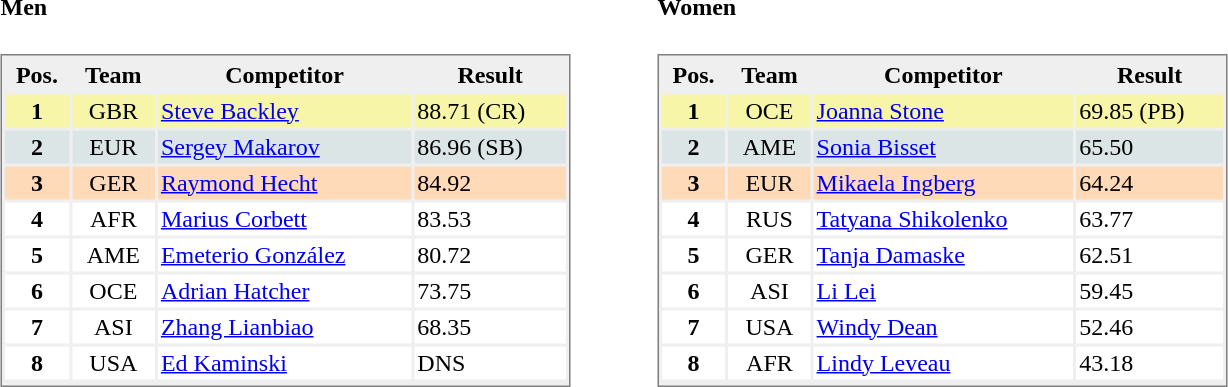<table>
<tr>
<td valign="top"><br><h4>Men</h4><table style="border-style:solid;border-width:1px;border-color:#808080;background-color:#EFEFEF" cellspacing="2" cellpadding="2" width="380px">
<tr bgcolor="#EFEFEF">
<th>Pos.</th>
<th>Team</th>
<th>Competitor</th>
<th>Result</th>
</tr>
<tr align="center" valign="top" bgcolor="#F7F6A8">
<th>1</th>
<td>GBR</td>
<td align="left"><a href='#'>Steve Backley</a></td>
<td align="left">88.71 (CR)</td>
</tr>
<tr align="center" valign="top" bgcolor="#DCE5E5">
<th>2</th>
<td>EUR</td>
<td align="left"><a href='#'>Sergey Makarov</a></td>
<td align="left">86.96 (SB)</td>
</tr>
<tr align="center" valign="top" bgcolor="#FFDAB9">
<th>3</th>
<td>GER</td>
<td align="left"><a href='#'>Raymond Hecht</a></td>
<td align="left">84.92</td>
</tr>
<tr align="center" valign="top" bgcolor="#FFFFFF">
<th>4</th>
<td>AFR</td>
<td align="left"><a href='#'>Marius Corbett</a></td>
<td align="left">83.53</td>
</tr>
<tr align="center" valign="top" bgcolor="#FFFFFF">
<th>5</th>
<td>AME</td>
<td align="left"><a href='#'>Emeterio González</a></td>
<td align="left">80.72</td>
</tr>
<tr align="center" valign="top" bgcolor="#FFFFFF">
<th>6</th>
<td>OCE</td>
<td align="left"><a href='#'>Adrian Hatcher</a></td>
<td align="left">73.75</td>
</tr>
<tr align="center" valign="top" bgcolor="#FFFFFF">
<th>7</th>
<td>ASI</td>
<td align="left"><a href='#'>Zhang Lianbiao</a></td>
<td align="left">68.35</td>
</tr>
<tr align="center" valign="top" bgcolor="#FFFFFF">
<th>8</th>
<td>USA</td>
<td align="left"><a href='#'>Ed Kaminski</a></td>
<td align="left">DNS</td>
</tr>
<tr align="center" valign="top" bgcolor="#FFFFFF">
</tr>
</table>
</td>
<td width="50"> </td>
<td valign="top"><br><h4>Women</h4><table style="border-style:solid;border-width:1px;border-color:#808080;background-color:#EFEFEF" cellspacing="2" cellpadding="2" width="380px">
<tr bgcolor="#EFEFEF">
<th>Pos.</th>
<th>Team</th>
<th>Competitor</th>
<th>Result</th>
</tr>
<tr align="center" valign="top" bgcolor="#F7F6A8">
<th>1</th>
<td>OCE</td>
<td align="left"><a href='#'>Joanna Stone</a></td>
<td align="left">69.85 (PB)</td>
</tr>
<tr align="center" valign="top" bgcolor="#DCE5E5">
<th>2</th>
<td>AME</td>
<td align="left"><a href='#'>Sonia Bisset</a></td>
<td align="left">65.50</td>
</tr>
<tr align="center" valign="top" bgcolor="#FFDAB9">
<th>3</th>
<td>EUR</td>
<td align="left"><a href='#'>Mikaela Ingberg</a></td>
<td align="left">64.24</td>
</tr>
<tr align="center" valign="top" bgcolor="#FFFFFF">
<th>4</th>
<td>RUS</td>
<td align="left"><a href='#'>Tatyana Shikolenko</a></td>
<td align="left">63.77</td>
</tr>
<tr align="center" valign="top" bgcolor="#FFFFFF">
<th>5</th>
<td>GER</td>
<td align="left"><a href='#'>Tanja Damaske</a></td>
<td align="left">62.51</td>
</tr>
<tr align="center" valign="top" bgcolor="#FFFFFF">
<th>6</th>
<td>ASI</td>
<td align="left"><a href='#'>Li Lei</a></td>
<td align="left">59.45</td>
</tr>
<tr align="center" valign="top" bgcolor="#FFFFFF">
<th>7</th>
<td>USA</td>
<td align="left"><a href='#'>Windy Dean</a></td>
<td align="left">52.46</td>
</tr>
<tr align="center" valign="top" bgcolor="#FFFFFF">
<th>8</th>
<td>AFR</td>
<td align="left"><a href='#'>Lindy Leveau</a></td>
<td align="left">43.18</td>
</tr>
<tr align="center" valign="top" bgcolor="#FFFFFF">
</tr>
</table>
</td>
</tr>
</table>
